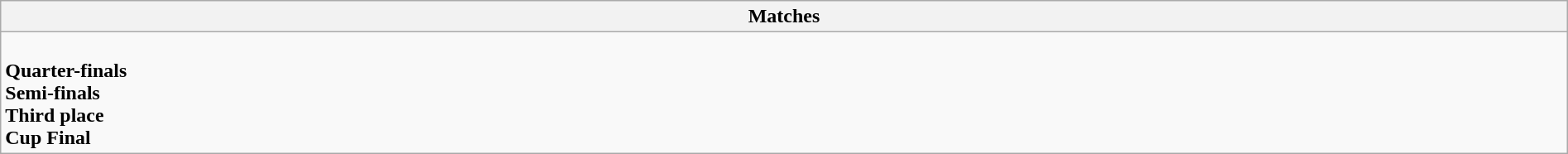<table class="wikitable collapsible collapsed" style="width:100%;">
<tr>
<th>Matches</th>
</tr>
<tr>
<td><br><strong>Quarter-finals</strong>



<br><strong>Semi-finals</strong>

<br><strong>Third place</strong>
<br><strong>Cup Final</strong>
</td>
</tr>
</table>
